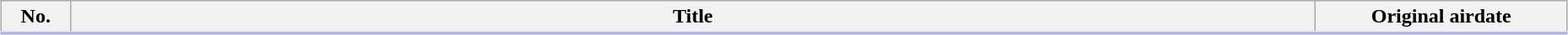<table class="wikitable" style="width:98%; margin:auto; background:#FFF;">
<tr style="border-bottom: 3px solid #CCF">
<th style="width:3em;">No.</th>
<th>Title</th>
<th style="width:12em;">Original airdate</th>
</tr>
<tr>
</tr>
</table>
